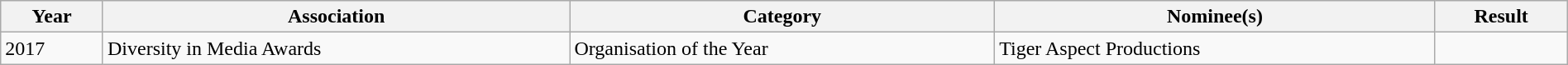<table class="wikitable" width="100%">
<tr>
<th>Year</th>
<th>Association</th>
<th>Category</th>
<th>Nominee(s)</th>
<th>Result</th>
</tr>
<tr>
<td rowspan="1">2017</td>
<td rowspan="1">Diversity in Media Awards</td>
<td>Organisation of the Year</td>
<td>Tiger Aspect Productions</td>
<td></td>
</tr>
</table>
